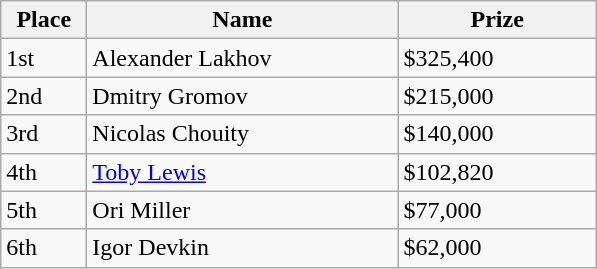<table class="wikitable">
<tr>
<th style="width:50px;">Place</th>
<th style="width:200px;">Name</th>
<th style="width:125px;">Prize</th>
</tr>
<tr>
<td>1st</td>
<td> Alexander Lakhov</td>
<td>$325,400</td>
</tr>
<tr>
<td>2nd</td>
<td> Dmitry Gromov</td>
<td>$215,000</td>
</tr>
<tr>
<td>3rd</td>
<td> Nicolas Chouity</td>
<td>$140,000</td>
</tr>
<tr>
<td>4th</td>
<td> <a href='#'>Toby Lewis</a></td>
<td>$102,820</td>
</tr>
<tr>
<td>5th</td>
<td> Ori Miller</td>
<td>$77,000</td>
</tr>
<tr>
<td>6th</td>
<td> Igor Devkin</td>
<td>$62,000</td>
</tr>
</table>
